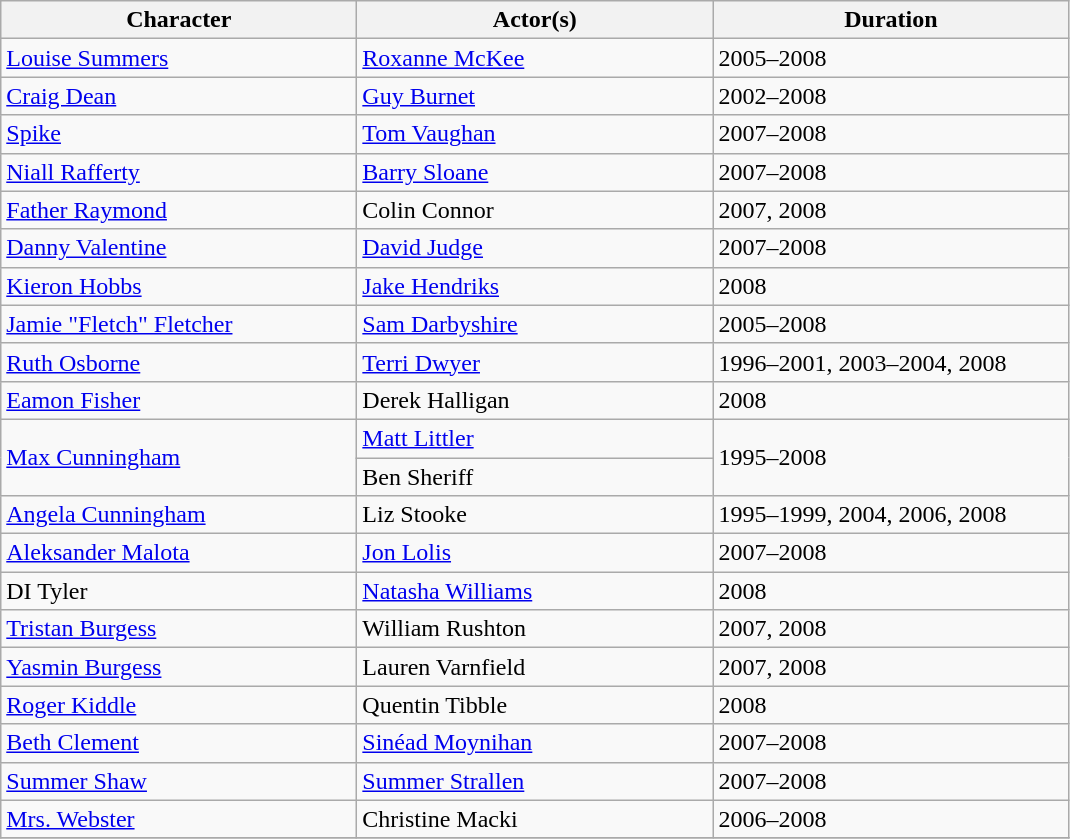<table class="wikitable sortable sticky-header">
<tr>
<th scope="col" style="width:230px;">Character</th>
<th scope="col" style="width:230px;">Actor(s)</th>
<th scope="col" style="width:230px;">Duration</th>
</tr>
<tr>
<td><a href='#'>Louise Summers</a></td>
<td><a href='#'>Roxanne McKee</a></td>
<td>2005–2008</td>
</tr>
<tr>
<td><a href='#'>Craig Dean</a></td>
<td><a href='#'>Guy Burnet</a></td>
<td>2002–2008</td>
</tr>
<tr>
<td><a href='#'>Spike</a></td>
<td><a href='#'>Tom Vaughan</a></td>
<td>2007–2008</td>
</tr>
<tr>
<td><a href='#'>Niall Rafferty</a></td>
<td><a href='#'>Barry Sloane</a></td>
<td>2007–2008</td>
</tr>
<tr>
<td><a href='#'>Father Raymond</a></td>
<td>Colin Connor</td>
<td>2007, 2008</td>
</tr>
<tr>
<td><a href='#'>Danny Valentine</a></td>
<td><a href='#'>David Judge</a></td>
<td>2007–2008</td>
</tr>
<tr>
<td><a href='#'>Kieron Hobbs</a></td>
<td><a href='#'>Jake Hendriks</a></td>
<td>2008</td>
</tr>
<tr>
<td><a href='#'>Jamie "Fletch" Fletcher</a></td>
<td><a href='#'>Sam Darbyshire</a></td>
<td>2005–2008</td>
</tr>
<tr>
<td><a href='#'>Ruth Osborne</a></td>
<td><a href='#'>Terri Dwyer</a></td>
<td>1996–2001, 2003–2004, 2008</td>
</tr>
<tr>
<td><a href='#'>Eamon Fisher</a></td>
<td>Derek Halligan</td>
<td>2008</td>
</tr>
<tr>
<td rowspan="2"><a href='#'>Max Cunningham</a></td>
<td><a href='#'>Matt Littler</a></td>
<td rowspan="2">1995–2008</td>
</tr>
<tr>
<td>Ben Sheriff</td>
</tr>
<tr>
<td><a href='#'>Angela Cunningham</a></td>
<td>Liz Stooke</td>
<td>1995–1999, 2004, 2006, 2008</td>
</tr>
<tr>
<td><a href='#'>Aleksander Malota</a></td>
<td><a href='#'>Jon Lolis</a></td>
<td>2007–2008</td>
</tr>
<tr>
<td>DI Tyler</td>
<td><a href='#'>Natasha Williams</a></td>
<td>2008</td>
</tr>
<tr>
<td><a href='#'>Tristan Burgess</a></td>
<td>William Rushton</td>
<td>2007, 2008</td>
</tr>
<tr>
<td><a href='#'>Yasmin Burgess</a></td>
<td>Lauren Varnfield</td>
<td>2007, 2008</td>
</tr>
<tr>
<td><a href='#'>Roger Kiddle</a></td>
<td>Quentin Tibble</td>
<td>2008</td>
</tr>
<tr>
<td><a href='#'>Beth Clement</a></td>
<td><a href='#'>Sinéad Moynihan</a></td>
<td>2007–2008</td>
</tr>
<tr>
<td><a href='#'>Summer Shaw</a></td>
<td><a href='#'>Summer Strallen</a></td>
<td>2007–2008</td>
</tr>
<tr>
<td><a href='#'>Mrs. Webster</a></td>
<td>Christine Macki</td>
<td>2006–2008</td>
</tr>
<tr>
</tr>
</table>
